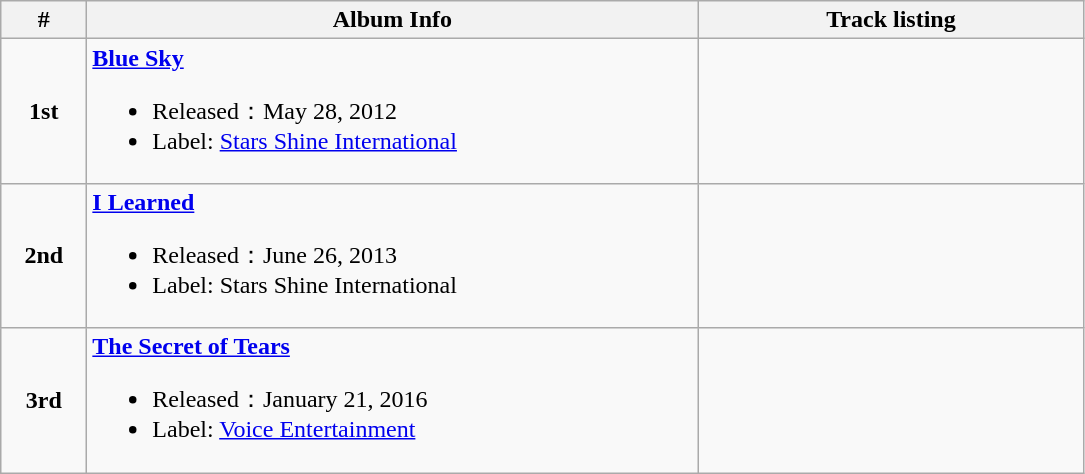<table class="wikitable">
<tr>
<th align="left" width="50px">#</th>
<th align="left" width="400px">Album Info</th>
<th align="left" width="250px">Track listing</th>
</tr>
<tr>
<td align="center"><strong>1st</strong></td>
<td align="left"><strong><a href='#'>Blue Sky</a></strong><br><ul><li>Released：May 28, 2012</li><li>Label: <a href='#'>Stars Shine International</a></li></ul></td>
<td align="left" style="font-size: 85%;"><br></td>
</tr>
<tr>
<td align="center"><strong>2nd</strong></td>
<td align="left"><strong><a href='#'>I Learned</a></strong><br><ul><li>Released：June 26, 2013</li><li>Label: Stars Shine International</li></ul></td>
<td align="left" style="font-size: 85%;"><br></td>
</tr>
<tr>
<td align="center"><strong>3rd</strong></td>
<td align="left"><strong><a href='#'>The Secret of Tears</a></strong><br><ul><li>Released：January 21, 2016</li><li>Label: <a href='#'>Voice Entertainment</a></li></ul></td>
<td align="left" style="font-size: 85%;"><br></td>
</tr>
</table>
